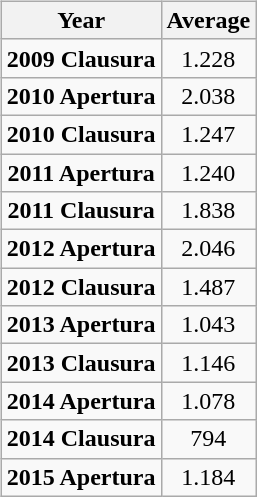<table>
<tr>
<td valign="top"><br><table class="wikitable" style="text-align: center">
<tr>
<th>Year</th>
<th>Average</th>
</tr>
<tr>
<td><strong>2009 Clausura</strong></td>
<td>1.228</td>
</tr>
<tr>
<td><strong>2010 Apertura</strong></td>
<td>2.038</td>
</tr>
<tr>
<td><strong>2010 Clausura</strong></td>
<td>1.247</td>
</tr>
<tr>
<td><strong>2011 Apertura</strong></td>
<td>1.240</td>
</tr>
<tr>
<td><strong>2011 Clausura</strong></td>
<td>1.838</td>
</tr>
<tr>
<td><strong>2012 Apertura</strong></td>
<td>2.046</td>
</tr>
<tr>
<td><strong>2012 Clausura</strong></td>
<td>1.487</td>
</tr>
<tr>
<td><strong>2013 Apertura</strong></td>
<td>1.043</td>
</tr>
<tr>
<td><strong>2013 Clausura</strong></td>
<td>1.146</td>
</tr>
<tr>
<td><strong>2014 Apertura</strong></td>
<td>1.078</td>
</tr>
<tr>
<td><strong>2014 Clausura</strong></td>
<td>794</td>
</tr>
<tr>
<td><strong>2015 Apertura</strong></td>
<td>1.184</td>
</tr>
</table>
</td>
</tr>
</table>
